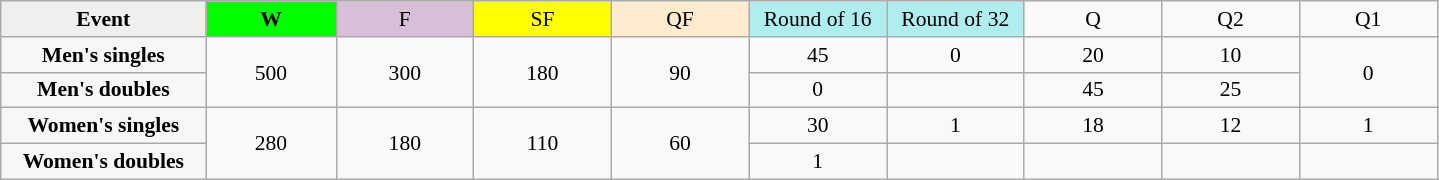<table class=wikitable style=font-size:90%;text-align:center>
<tr>
<td style="width:130px; background:#efefef;"><strong>Event</strong></td>
<td style="width:80px; background:lime;"><strong>W</strong></td>
<td style="width:85px; background:thistle;">F</td>
<td style="width:85px; background:#ff0;">SF</td>
<td style="width:85px; background:#ffebcd;">QF</td>
<td style="width:85px; background:#afeeee;">Round of 16</td>
<td style="width:85px; background:#afeeee;">Round of 32</td>
<td width=85>Q</td>
<td width=85>Q2</td>
<td width=85>Q1</td>
</tr>
<tr>
<th style="background:#f7f7f7;">Men's singles</th>
<td rowspan=2>500</td>
<td rowspan=2>300</td>
<td rowspan=2>180</td>
<td rowspan=2>90</td>
<td>45</td>
<td>0</td>
<td>20</td>
<td>10</td>
<td rowspan=2>0</td>
</tr>
<tr>
<th style="background:#f7f7f7;">Men's doubles</th>
<td>0</td>
<td></td>
<td>45</td>
<td>25</td>
</tr>
<tr>
<th style="background:#f7f7f7;">Women's singles</th>
<td rowspan=2>280</td>
<td rowspan=2>180</td>
<td rowspan=2>110</td>
<td rowspan=2>60</td>
<td>30</td>
<td>1</td>
<td>18</td>
<td>12</td>
<td>1</td>
</tr>
<tr>
<th style="background:#f7f7f7;">Women's doubles</th>
<td>1</td>
<td></td>
<td></td>
<td></td>
<td></td>
</tr>
</table>
